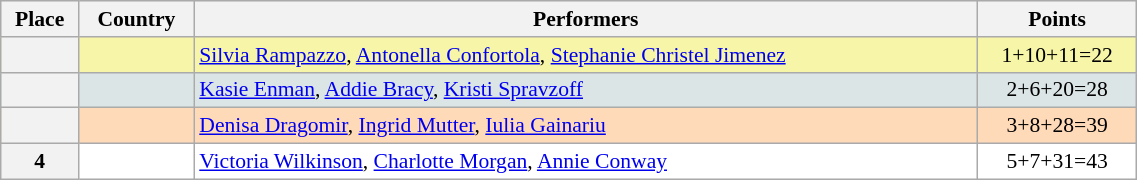<table class="wikitable" width=60% style="font-size:90%; text-align:center;">
<tr align=center bgcolor="#EFEFEF">
<th>Place</th>
<th align=left>Country</th>
<th align=left>Performers</th>
<th>Points</th>
</tr>
<tr align="center" valign="top" bgcolor="#F7F6A8">
<th></th>
<td align=left></td>
<td align=left><a href='#'>Silvia Rampazzo</a>, <a href='#'>Antonella Confortola</a>, <a href='#'>Stephanie Christel Jimenez</a></td>
<td>1+10+11=22</td>
</tr>
<tr align="center" valign="top" bgcolor="#DCE5E5">
<th></th>
<td align=left></td>
<td align=left><a href='#'>Kasie Enman</a>, <a href='#'>Addie Bracy</a>, <a href='#'>Kristi Spravzoff</a></td>
<td>2+6+20=28</td>
</tr>
<tr align="center" valign="top" bgcolor="#FFDAB9">
<th></th>
<td align=left></td>
<td align=left><a href='#'>Denisa Dragomir</a>, <a href='#'>Ingrid Mutter</a>, <a href='#'>Iulia Gainariu</a></td>
<td>3+8+28=39</td>
</tr>
<tr align="center" valign="top" bgcolor="#FFFFFF">
<th>4</th>
<td align=left></td>
<td align=left><a href='#'>Victoria Wilkinson</a>, <a href='#'>Charlotte Morgan</a>, <a href='#'>Annie Conway</a></td>
<td>5+7+31=43</td>
</tr>
</table>
